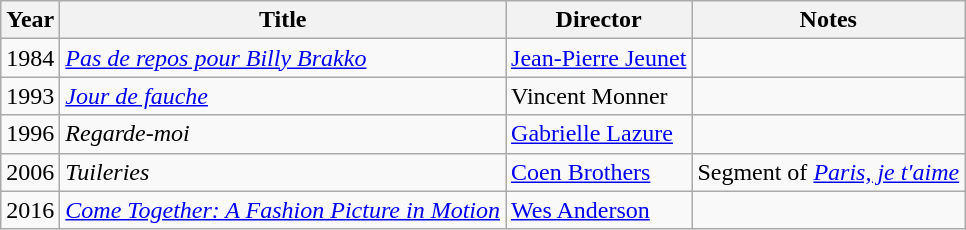<table class="wikitable">
<tr>
<th>Year</th>
<th>Title</th>
<th>Director</th>
<th>Notes</th>
</tr>
<tr>
<td>1984</td>
<td><em><a href='#'>Pas de repos pour Billy Brakko</a></em></td>
<td><a href='#'>Jean-Pierre Jeunet</a></td>
<td></td>
</tr>
<tr>
<td>1993</td>
<td><em><a href='#'>Jour de fauche</a></em></td>
<td>Vincent Monner</td>
<td></td>
</tr>
<tr>
<td>1996</td>
<td><em>Regarde-moi</em></td>
<td><a href='#'>Gabrielle Lazure</a></td>
<td></td>
</tr>
<tr>
<td>2006</td>
<td><em>Tuileries</em></td>
<td><a href='#'>Coen Brothers</a></td>
<td>Segment of <em><a href='#'>Paris, je t'aime</a></em></td>
</tr>
<tr>
<td>2016</td>
<td><em><a href='#'>Come Together: A Fashion Picture in Motion</a></em></td>
<td><a href='#'>Wes Anderson</a></td>
<td></td>
</tr>
</table>
